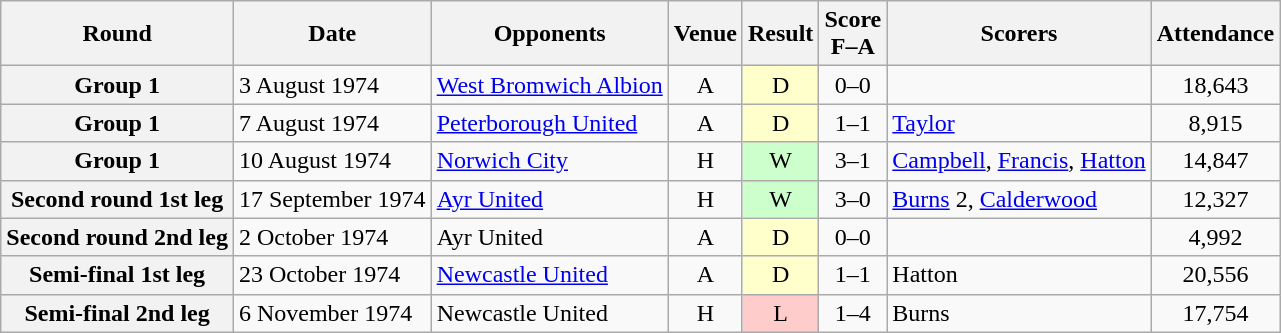<table class="wikitable plainrowheaders" style="text-align:center">
<tr>
<th scope="col">Round</th>
<th scope="col">Date</th>
<th scope="col">Opponents</th>
<th scope="col">Venue</th>
<th scope="col">Result</th>
<th scope="col">Score<br>F–A</th>
<th scope="col">Scorers</th>
<th scope="col">Attendance</th>
</tr>
<tr>
<th scope="row">Group 1</th>
<td align="left">3 August 1974</td>
<td align="left"><a href='#'>West Bromwich Albion</a></td>
<td>A</td>
<td style=background:#ffc>D</td>
<td>0–0</td>
<td></td>
<td>18,643</td>
</tr>
<tr>
<th scope="row">Group 1</th>
<td align="left">7 August 1974</td>
<td align="left"><a href='#'>Peterborough United</a></td>
<td>A</td>
<td style=background:#ffc>D</td>
<td>1–1</td>
<td align="left"><a href='#'>Taylor</a></td>
<td>8,915</td>
</tr>
<tr>
<th scope="row">Group 1</th>
<td align="left">10 August 1974</td>
<td align="left"><a href='#'>Norwich City</a></td>
<td>H</td>
<td style=background:#cfc>W</td>
<td>3–1</td>
<td align="left"><a href='#'>Campbell</a>, <a href='#'>Francis</a>, <a href='#'>Hatton</a></td>
<td>14,847</td>
</tr>
<tr>
<th scope="row">Second round 1st leg</th>
<td align="left">17 September 1974</td>
<td align="left"><a href='#'>Ayr United</a></td>
<td>H</td>
<td style=background:#cfc>W</td>
<td>3–0</td>
<td align="left"><a href='#'>Burns</a> 2, <a href='#'>Calderwood</a></td>
<td>12,327</td>
</tr>
<tr>
<th scope="row">Second round 2nd leg</th>
<td align="left">2 October 1974</td>
<td align="left">Ayr United</td>
<td>A</td>
<td style=background:#ffc>D</td>
<td>0–0</td>
<td></td>
<td>4,992</td>
</tr>
<tr>
<th scope="row">Semi-final 1st leg</th>
<td align="left">23 October 1974</td>
<td align="left"><a href='#'>Newcastle United</a></td>
<td>A</td>
<td style=background:#ffc>D</td>
<td>1–1</td>
<td align="left">Hatton</td>
<td>20,556</td>
</tr>
<tr>
<th scope="row">Semi-final 2nd leg</th>
<td align="left">6 November 1974</td>
<td align="left">Newcastle United</td>
<td>H</td>
<td style=background:#fcc>L</td>
<td>1–4</td>
<td align="left">Burns</td>
<td>17,754</td>
</tr>
</table>
